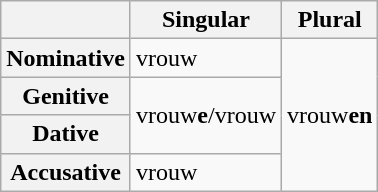<table class="wikitable">
<tr>
<th></th>
<th>Singular</th>
<th>Plural</th>
</tr>
<tr>
<th>Nominative</th>
<td>vrouw</td>
<td rowspan="4">vrouw<strong>en</strong></td>
</tr>
<tr>
<th>Genitive</th>
<td rowspan="2">vrouw<strong>e</strong>/vrouw</td>
</tr>
<tr>
<th>Dative</th>
</tr>
<tr>
<th>Accusative</th>
<td>vrouw</td>
</tr>
</table>
